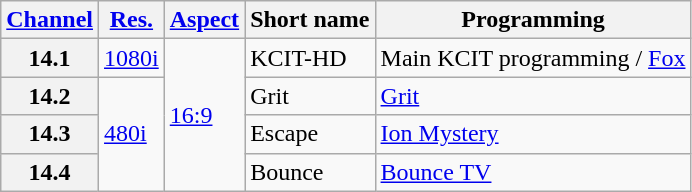<table class="wikitable">
<tr>
<th scope="col"><a href='#'>Channel</a></th>
<th scope="col"><a href='#'>Res.</a></th>
<th scope="col"><a href='#'>Aspect</a></th>
<th scope="col">Short name</th>
<th scope="col">Programming</th>
</tr>
<tr>
<th scope="row">14.1</th>
<td><a href='#'>1080i</a></td>
<td rowspan="4"><a href='#'>16:9</a></td>
<td>KCIT-HD</td>
<td>Main KCIT programming / <a href='#'>Fox</a></td>
</tr>
<tr>
<th scope="row">14.2</th>
<td rowspan="3"><a href='#'>480i</a></td>
<td>Grit</td>
<td><a href='#'>Grit</a></td>
</tr>
<tr>
<th scope="row">14.3</th>
<td>Escape</td>
<td><a href='#'>Ion Mystery</a></td>
</tr>
<tr>
<th scope="row">14.4</th>
<td>Bounce</td>
<td><a href='#'>Bounce TV</a></td>
</tr>
</table>
